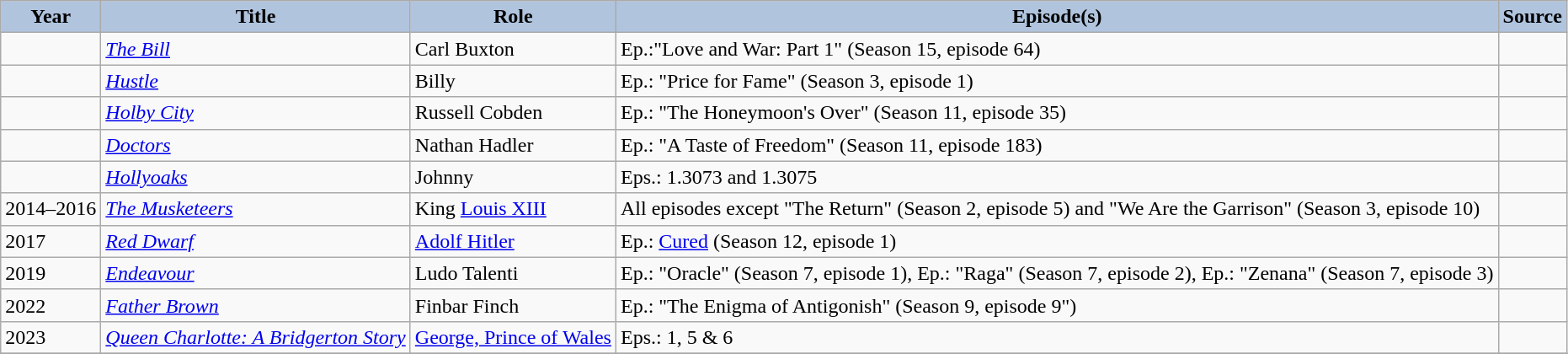<table class="wikitable sortable plainrowheaders">
<tr>
<th style="background:#b0c4de;">Year</th>
<th style="background:#b0c4de;">Title</th>
<th style="background:#b0c4de;">Role</th>
<th style="background:#b0c4de;" class="unsortable">Episode(s)</th>
<th style="background:#b0c4de;" class="unsortable">Source</th>
</tr>
<tr>
<td></td>
<td><em><a href='#'>The Bill</a></em></td>
<td>Carl Buxton</td>
<td>Ep.:"Love and War: Part 1" (Season 15, episode 64)</td>
<td></td>
</tr>
<tr>
<td></td>
<td><em><a href='#'>Hustle</a></em></td>
<td>Billy</td>
<td>Ep.: "Price for Fame" (Season 3, episode 1)</td>
<td></td>
</tr>
<tr>
<td></td>
<td><em><a href='#'>Holby City</a></em></td>
<td>Russell Cobden</td>
<td>Ep.: "The Honeymoon's Over" (Season 11, episode 35)</td>
<td></td>
</tr>
<tr>
<td></td>
<td><em><a href='#'>Doctors</a></em></td>
<td>Nathan Hadler</td>
<td>Ep.: "A Taste of Freedom" (Season 11, episode 183)</td>
<td></td>
</tr>
<tr>
<td></td>
<td><em><a href='#'>Hollyoaks</a></em></td>
<td>Johnny</td>
<td>Eps.: 1.3073 and 1.3075</td>
<td></td>
</tr>
<tr>
<td>2014–2016</td>
<td><em><a href='#'>The Musketeers</a></em></td>
<td>King <a href='#'>Louis XIII</a></td>
<td>All episodes except "The Return" (Season 2, episode 5) and "We Are the Garrison" (Season 3, episode 10)</td>
<td></td>
</tr>
<tr>
<td>2017</td>
<td><em><a href='#'>Red Dwarf</a></em></td>
<td><a href='#'>Adolf Hitler</a></td>
<td>Ep.: <a href='#'>Cured</a> (Season 12, episode 1)</td>
<td></td>
</tr>
<tr>
<td>2019</td>
<td><a href='#'><em>Endeavour</em></a></td>
<td>Ludo Talenti</td>
<td>Ep.: "Oracle" (Season 7, episode 1), Ep.: "Raga" (Season 7, episode 2), Ep.: "Zenana" (Season 7, episode 3)</td>
<td></td>
</tr>
<tr>
<td>2022</td>
<td><a href='#'><em>Father Brown</em></a></td>
<td>Finbar Finch</td>
<td>Ep.: "The Enigma of Antigonish" (Season 9, episode 9")</td>
<td></td>
</tr>
<tr>
<td>2023</td>
<td><em><a href='#'>Queen Charlotte: A Bridgerton Story</a></em></td>
<td><a href='#'>George, Prince of Wales</a></td>
<td>Eps.: 1, 5 & 6</td>
<td></td>
</tr>
<tr>
</tr>
</table>
